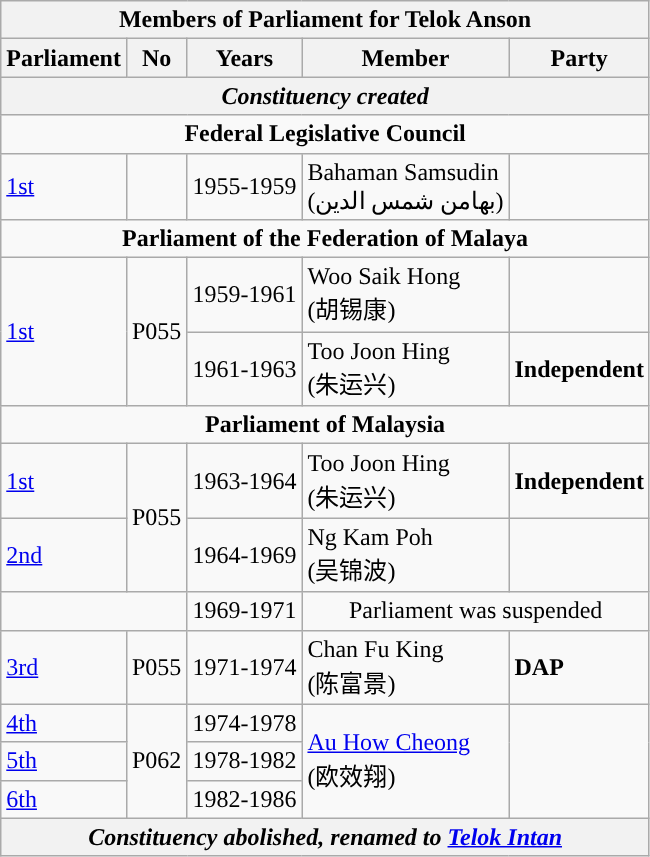<table class=wikitable>
<tr>
<th colspan="5">Members of Parliament for Telok Anson</th>
</tr>
<tr>
<th>Parliament</th>
<th>No</th>
<th>Years</th>
<th>Member</th>
<th>Party</th>
</tr>
<tr>
<th colspan="5" align="center"><em>Constituency created</em></th>
</tr>
<tr>
<td colspan="5" align="center"><strong>Federal Legislative Council</strong></td>
</tr>
<tr>
<td><a href='#'>1st</a></td>
<td></td>
<td>1955-1959</td>
<td>Bahaman Samsudin <br> (بهامن شمس الدين)</td>
<td></td>
</tr>
<tr>
<td colspan="5" align="center"><strong>Parliament of the Federation of Malaya</strong></td>
</tr>
<tr>
<td rowspan=2><a href='#'>1st</a></td>
<td rowspan="2">P055</td>
<td>1959-1961</td>
<td>Woo Saik Hong <br> (胡锡康)</td>
<td></td>
</tr>
<tr>
<td>1961-1963</td>
<td>Too Joon Hing  <br>(朱运兴)</td>
<td><strong>Independent</strong></td>
</tr>
<tr>
<td colspan="5" align="center"><strong>Parliament of Malaysia</strong></td>
</tr>
<tr>
<td><a href='#'>1st</a></td>
<td rowspan="2">P055</td>
<td>1963-1964</td>
<td>Too Joon Hing  <br>(朱运兴)</td>
<td><strong>Independent</strong></td>
</tr>
<tr>
<td><a href='#'>2nd</a></td>
<td>1964-1969</td>
<td>Ng Kam Poh <br> (吴锦波)</td>
<td></td>
</tr>
<tr>
<td colspan="2"></td>
<td>1969-1971</td>
<td colspan=2 align=center>Parliament was suspended</td>
</tr>
<tr>
<td><a href='#'>3rd</a></td>
<td>P055</td>
<td>1971-1974</td>
<td>Chan Fu King <br> (陈富景)</td>
<td><strong>DAP</strong></td>
</tr>
<tr>
<td><a href='#'>4th</a></td>
<td rowspan="3">P062</td>
<td>1974-1978</td>
<td rowspan=3><a href='#'>Au How Cheong</a> <br> (欧效翔)</td>
<td rowspan="3"></td>
</tr>
<tr>
<td><a href='#'>5th</a></td>
<td>1978-1982</td>
</tr>
<tr>
<td><a href='#'>6th</a></td>
<td>1982-1986</td>
</tr>
<tr>
<th colspan="5" align="center"><em>Constituency abolished, renamed to <a href='#'>Telok Intan</a></em></th>
</tr>
</table>
